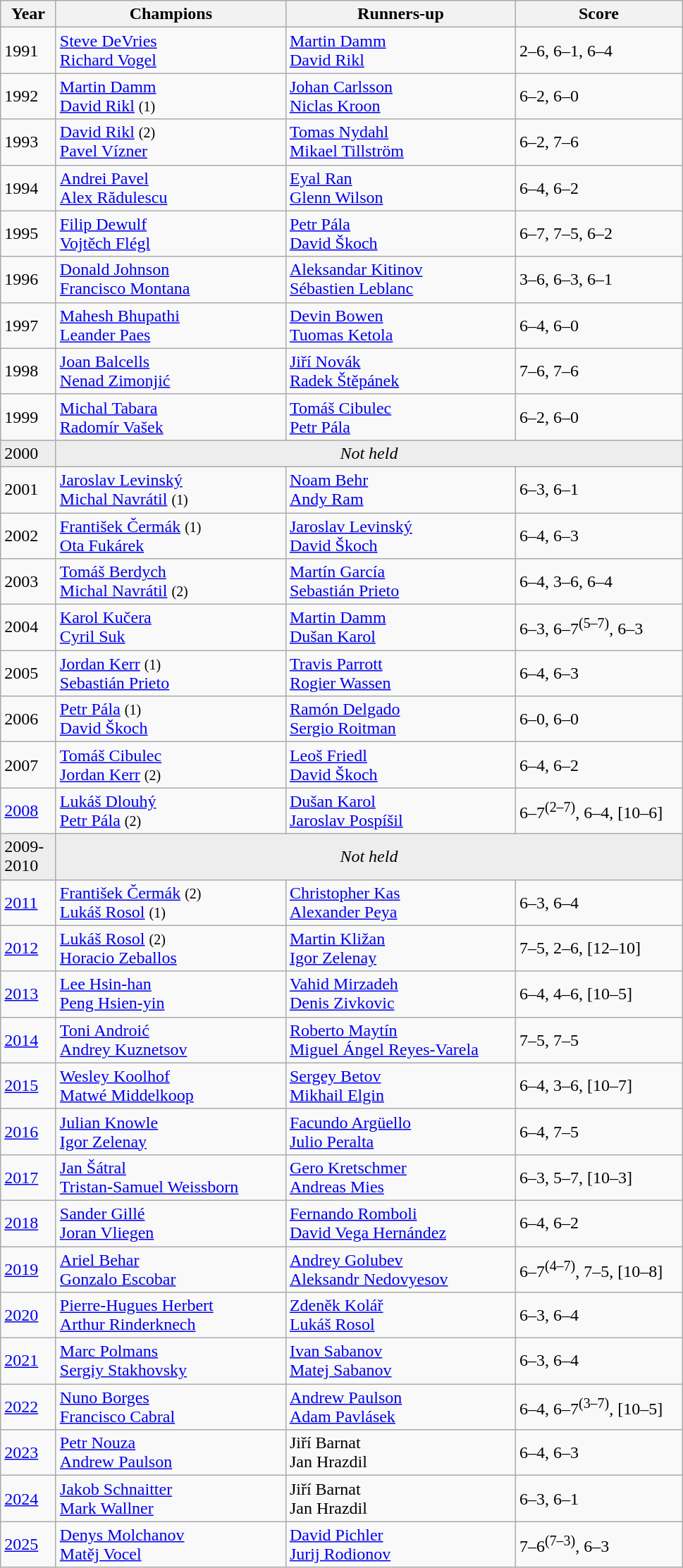<table class="wikitable">
<tr>
<th style="width:45px">Year</th>
<th style="width:210px">Champions</th>
<th style="width:210px">Runners-up</th>
<th style="width:150px">Score</th>
</tr>
<tr>
<td>1991</td>
<td> <a href='#'>Steve DeVries</a> <br> <a href='#'>Richard Vogel</a></td>
<td> <a href='#'>Martin Damm</a><br> <a href='#'>David Rikl</a></td>
<td>2–6, 6–1, 6–4</td>
</tr>
<tr>
<td>1992</td>
<td> <a href='#'>Martin Damm</a><br> <a href='#'>David Rikl</a> <small>(1)</small></td>
<td> <a href='#'>Johan Carlsson</a><br> <a href='#'>Niclas Kroon</a></td>
<td>6–2, 6–0</td>
</tr>
<tr>
<td>1993</td>
<td> <a href='#'>David Rikl</a> <small>(2)</small><br> <a href='#'>Pavel Vízner</a></td>
<td> <a href='#'>Tomas Nydahl</a><br> <a href='#'>Mikael Tillström</a></td>
<td>6–2, 7–6</td>
</tr>
<tr>
<td>1994</td>
<td> <a href='#'>Andrei Pavel</a><br> <a href='#'>Alex Rădulescu</a></td>
<td> <a href='#'>Eyal Ran</a><br> <a href='#'>Glenn Wilson</a></td>
<td>6–4, 6–2</td>
</tr>
<tr>
<td>1995</td>
<td> <a href='#'>Filip Dewulf</a><br> <a href='#'>Vojtěch Flégl</a></td>
<td> <a href='#'>Petr Pála</a><br> <a href='#'>David Škoch</a></td>
<td>6–7, 7–5, 6–2</td>
</tr>
<tr>
<td>1996</td>
<td> <a href='#'>Donald Johnson</a> <br> <a href='#'>Francisco Montana</a></td>
<td> <a href='#'>Aleksandar Kitinov</a> <br> <a href='#'>Sébastien Leblanc</a></td>
<td>3–6, 6–3, 6–1</td>
</tr>
<tr>
<td>1997</td>
<td> <a href='#'>Mahesh Bhupathi</a> <br> <a href='#'>Leander Paes</a></td>
<td> <a href='#'>Devin Bowen</a> <br> <a href='#'>Tuomas Ketola</a></td>
<td>6–4, 6–0</td>
</tr>
<tr>
<td>1998</td>
<td> <a href='#'>Joan Balcells</a> <br> <a href='#'>Nenad Zimonjić</a></td>
<td> <a href='#'>Jiří Novák</a> <br> <a href='#'>Radek Štěpánek</a></td>
<td>7–6, 7–6</td>
</tr>
<tr>
<td>1999</td>
<td> <a href='#'>Michal Tabara</a> <br> <a href='#'>Radomír Vašek</a></td>
<td> <a href='#'>Tomáš Cibulec</a> <br> <a href='#'>Petr Pála</a></td>
<td>6–2, 6–0</td>
</tr>
<tr>
<td style="background:#ededed">2000</td>
<td colspan=3 align=center style="background:#ededed"><em>Not held</em></td>
</tr>
<tr>
<td>2001</td>
<td> <a href='#'>Jaroslav Levinský</a> <br> <a href='#'>Michal Navrátil</a> <small>(1)</small></td>
<td> <a href='#'>Noam Behr</a> <br> <a href='#'>Andy Ram</a></td>
<td>6–3, 6–1</td>
</tr>
<tr>
<td>2002</td>
<td> <a href='#'>František Čermák</a> <small>(1)</small><br> <a href='#'>Ota Fukárek</a></td>
<td> <a href='#'>Jaroslav Levinský</a> <br> <a href='#'>David Škoch</a></td>
<td>6–4, 6–3</td>
</tr>
<tr>
<td>2003</td>
<td> <a href='#'>Tomáš Berdych</a> <br> <a href='#'>Michal Navrátil</a> <small>(2)</small></td>
<td> <a href='#'>Martín García</a> <br> <a href='#'>Sebastián Prieto</a></td>
<td>6–4, 3–6, 6–4</td>
</tr>
<tr>
<td>2004</td>
<td> <a href='#'>Karol Kučera</a> <br> <a href='#'>Cyril Suk</a></td>
<td> <a href='#'>Martin Damm</a> <br> <a href='#'>Dušan Karol</a></td>
<td>6–3, 6–7<sup>(5–7)</sup>, 6–3</td>
</tr>
<tr>
<td>2005</td>
<td> <a href='#'>Jordan Kerr</a> <small>(1)</small><br> <a href='#'>Sebastián Prieto</a></td>
<td> <a href='#'>Travis Parrott</a> <br> <a href='#'>Rogier Wassen</a></td>
<td>6–4, 6–3</td>
</tr>
<tr>
<td>2006</td>
<td> <a href='#'>Petr Pála</a> <small>(1)</small><br> <a href='#'>David Škoch</a></td>
<td> <a href='#'>Ramón Delgado</a> <br> <a href='#'>Sergio Roitman</a></td>
<td>6–0, 6–0</td>
</tr>
<tr>
<td>2007</td>
<td> <a href='#'>Tomáš Cibulec</a> <br> <a href='#'>Jordan Kerr</a> <small>(2)</small></td>
<td> <a href='#'>Leoš Friedl</a> <br> <a href='#'>David Škoch</a></td>
<td>6–4, 6–2</td>
</tr>
<tr>
<td><a href='#'>2008</a></td>
<td> <a href='#'>Lukáš Dlouhý</a> <br> <a href='#'>Petr Pála</a> <small>(2)</small></td>
<td> <a href='#'>Dušan Karol</a> <br> <a href='#'>Jaroslav Pospíšil</a></td>
<td>6–7<sup>(2–7)</sup>, 6–4, [10–6]</td>
</tr>
<tr>
<td style="background:#ededed">2009- 2010</td>
<td colspan=3 align=center style="background:#ededed"><em>Not held</em></td>
</tr>
<tr>
<td><a href='#'>2011</a></td>
<td> <a href='#'>František Čermák</a> <small>(2)</small><br> <a href='#'>Lukáš Rosol</a> <small>(1)</small></td>
<td> <a href='#'>Christopher Kas</a> <br> <a href='#'>Alexander Peya</a></td>
<td>6–3, 6–4</td>
</tr>
<tr>
<td><a href='#'>2012</a></td>
<td> <a href='#'>Lukáš Rosol</a> <small>(2)</small><br> <a href='#'>Horacio Zeballos</a></td>
<td> <a href='#'>Martin Kližan</a> <br> <a href='#'>Igor Zelenay</a></td>
<td>7–5, 2–6, [12–10]</td>
</tr>
<tr>
<td><a href='#'>2013</a></td>
<td> <a href='#'>Lee Hsin-han</a> <br> <a href='#'>Peng Hsien-yin</a></td>
<td> <a href='#'>Vahid Mirzadeh</a> <br> <a href='#'>Denis Zivkovic</a></td>
<td>6–4, 4–6, [10–5]</td>
</tr>
<tr>
<td><a href='#'>2014</a></td>
<td> <a href='#'>Toni Androić</a><br>  <a href='#'>Andrey Kuznetsov</a></td>
<td> <a href='#'>Roberto Maytín</a> <br>  <a href='#'>Miguel Ángel Reyes-Varela</a></td>
<td>7–5, 7–5</td>
</tr>
<tr>
<td><a href='#'>2015</a></td>
<td> <a href='#'>Wesley Koolhof</a> <br>  <a href='#'>Matwé Middelkoop</a></td>
<td> <a href='#'>Sergey Betov</a> <br>  <a href='#'>Mikhail Elgin</a></td>
<td>6–4, 3–6, [10–7]</td>
</tr>
<tr>
<td><a href='#'>2016</a></td>
<td> <a href='#'>Julian Knowle</a> <br>  <a href='#'>Igor Zelenay</a></td>
<td> <a href='#'>Facundo Argüello</a> <br>  <a href='#'>Julio Peralta</a></td>
<td>6–4, 7–5</td>
</tr>
<tr>
<td><a href='#'>2017</a></td>
<td> <a href='#'>Jan Šátral</a> <br>  <a href='#'>Tristan-Samuel Weissborn</a></td>
<td> <a href='#'>Gero Kretschmer</a> <br>  <a href='#'>Andreas Mies</a></td>
<td>6–3, 5–7, [10–3]</td>
</tr>
<tr>
<td><a href='#'>2018</a></td>
<td> <a href='#'>Sander Gillé</a> <br>  <a href='#'>Joran Vliegen</a></td>
<td> <a href='#'>Fernando Romboli</a> <br>  <a href='#'>David Vega Hernández</a></td>
<td>6–4, 6–2</td>
</tr>
<tr>
<td><a href='#'>2019</a></td>
<td> <a href='#'>Ariel Behar</a> <br>  <a href='#'>Gonzalo Escobar</a></td>
<td> <a href='#'>Andrey Golubev</a> <br>  <a href='#'>Aleksandr Nedovyesov</a></td>
<td>6–7<sup>(4–7)</sup>, 7–5, [10–8]</td>
</tr>
<tr>
<td><a href='#'>2020</a></td>
<td> <a href='#'>Pierre-Hugues Herbert</a> <br>  <a href='#'>Arthur Rinderknech</a></td>
<td> <a href='#'>Zdeněk Kolář</a> <br>  <a href='#'>Lukáš Rosol</a></td>
<td>6–3, 6–4</td>
</tr>
<tr>
<td><a href='#'>2021</a></td>
<td> <a href='#'>Marc Polmans</a> <br>  <a href='#'>Sergiy Stakhovsky</a></td>
<td> <a href='#'>Ivan Sabanov</a> <br>  <a href='#'>Matej Sabanov</a></td>
<td>6–3, 6–4</td>
</tr>
<tr>
<td><a href='#'>2022</a></td>
<td> <a href='#'>Nuno Borges</a><br> <a href='#'>Francisco Cabral</a></td>
<td> <a href='#'>Andrew Paulson</a><br> <a href='#'>Adam Pavlásek</a></td>
<td>6–4, 6–7<sup>(3–7)</sup>, [10–5]</td>
</tr>
<tr>
<td><a href='#'>2023</a></td>
<td> <a href='#'>Petr Nouza</a><br> <a href='#'>Andrew Paulson</a></td>
<td> Jiří Barnat<br> Jan Hrazdil</td>
<td>6–4, 6–3</td>
</tr>
<tr>
<td><a href='#'>2024</a></td>
<td> <a href='#'>Jakob Schnaitter</a><br> <a href='#'>Mark Wallner</a></td>
<td> Jiří Barnat<br> Jan Hrazdil</td>
<td>6–3, 6–1</td>
</tr>
<tr>
<td><a href='#'>2025</a></td>
<td> <a href='#'>Denys Molchanov</a><br> <a href='#'>Matěj Vocel</a></td>
<td> <a href='#'>David Pichler</a><br> <a href='#'>Jurij Rodionov</a></td>
<td>7–6<sup>(7–3)</sup>, 6–3</td>
</tr>
</table>
